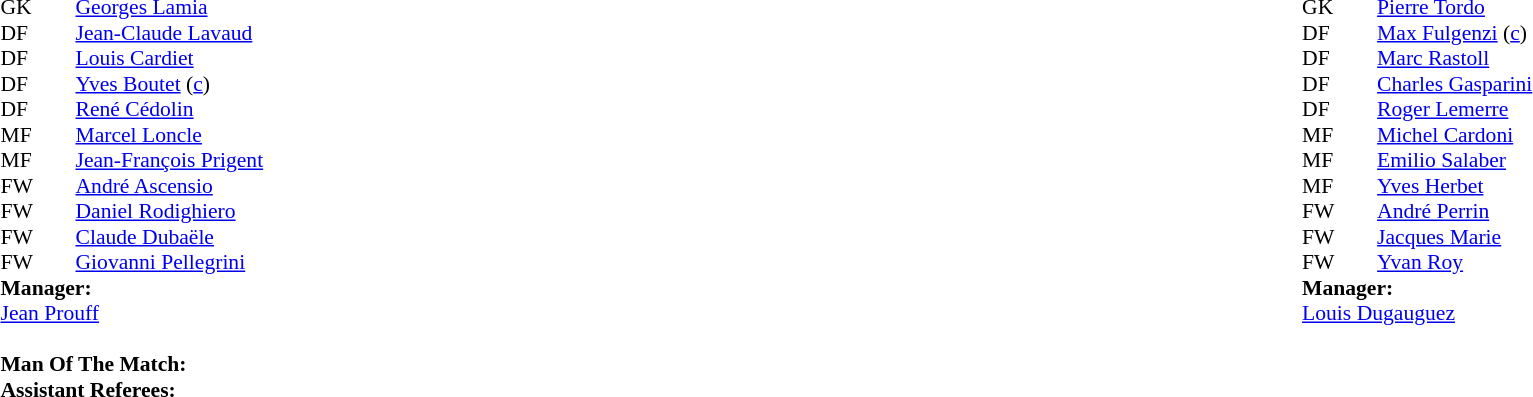<table width="100%">
<tr>
<td valign="top" width="50%"><br><table style="font-size: 90%" cellspacing="0" cellpadding="0">
<tr>
<td colspan="4"></td>
</tr>
<tr>
<th width=25></th>
<th width=25></th>
</tr>
<tr>
<td>GK</td>
<td><strong></strong></td>
<td> <a href='#'>Georges Lamia</a></td>
</tr>
<tr>
<td>DF</td>
<td><strong></strong></td>
<td> <a href='#'>Jean-Claude Lavaud</a></td>
</tr>
<tr>
<td>DF</td>
<td><strong></strong></td>
<td> <a href='#'>Louis Cardiet</a></td>
</tr>
<tr>
<td>DF</td>
<td><strong></strong></td>
<td> <a href='#'>Yves Boutet</a> (<a href='#'>c</a>)</td>
</tr>
<tr>
<td>DF</td>
<td><strong></strong></td>
<td> <a href='#'>René Cédolin</a></td>
</tr>
<tr>
<td>MF</td>
<td><strong></strong></td>
<td> <a href='#'>Marcel Loncle</a></td>
</tr>
<tr>
<td>MF</td>
<td><strong></strong></td>
<td> <a href='#'>Jean-François Prigent</a></td>
</tr>
<tr>
<td>FW</td>
<td><strong></strong></td>
<td> <a href='#'>André Ascensio</a></td>
</tr>
<tr>
<td>FW</td>
<td><strong></strong></td>
<td> <a href='#'>Daniel Rodighiero</a></td>
</tr>
<tr>
<td>FW</td>
<td><strong></strong></td>
<td> <a href='#'>Claude Dubaële</a></td>
</tr>
<tr>
<td>FW</td>
<td><strong></strong></td>
<td> <a href='#'>Giovanni Pellegrini</a></td>
</tr>
<tr>
<td colspan=3><strong>Manager:</strong></td>
</tr>
<tr>
<td colspan=4> <a href='#'>Jean Prouff</a><br><br><strong>Man Of The Match:</strong><br><strong>Assistant Referees:</strong></td>
</tr>
</table>
</td>
<td valign="top" width="50%"><br><table style="font-size:90%" cellspacing="0" cellpadding="0" align=center>
<tr>
<td colspan=4></td>
</tr>
<tr>
<th width=25></th>
<th width=25></th>
</tr>
<tr>
<th width=25></th>
<th width=25></th>
</tr>
<tr>
<td>GK</td>
<td><strong></strong></td>
<td> <a href='#'>Pierre Tordo</a></td>
</tr>
<tr>
<td>DF</td>
<td><strong></strong></td>
<td> <a href='#'>Max Fulgenzi</a> (<a href='#'>c</a>)</td>
</tr>
<tr>
<td>DF</td>
<td><strong></strong></td>
<td> <a href='#'>Marc Rastoll</a></td>
</tr>
<tr>
<td>DF</td>
<td><strong></strong></td>
<td> <a href='#'>Charles Gasparini</a></td>
</tr>
<tr>
<td>DF</td>
<td><strong></strong></td>
<td> <a href='#'>Roger Lemerre</a></td>
</tr>
<tr>
<td>MF</td>
<td><strong></strong></td>
<td> <a href='#'>Michel Cardoni</a></td>
</tr>
<tr>
<td>MF</td>
<td><strong></strong></td>
<td> <a href='#'>Emilio Salaber</a></td>
</tr>
<tr>
<td>MF</td>
<td><strong></strong></td>
<td> <a href='#'>Yves Herbet</a></td>
</tr>
<tr>
<td>FW</td>
<td><strong></strong></td>
<td> <a href='#'>André Perrin</a></td>
</tr>
<tr>
<td>FW</td>
<td><strong></strong></td>
<td> <a href='#'>Jacques Marie</a></td>
</tr>
<tr>
<td>FW</td>
<td><strong></strong></td>
<td> <a href='#'>Yvan Roy</a></td>
</tr>
<tr>
<td colspan=3><strong>Manager:</strong></td>
</tr>
<tr>
<td colspan=4> <a href='#'>Louis Dugauguez</a></td>
</tr>
</table>
</td>
</tr>
</table>
